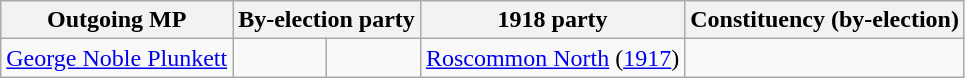<table class="wikitable sortable">
<tr>
<th>Outgoing MP</th>
<th colspan="2">By-election party</th>
<th colspan="2">1918 party</th>
<th>Constituency (by-election)</th>
</tr>
<tr>
<td><a href='#'>George Noble Plunkett</a></td>
<td></td>
<td></td>
<td><a href='#'>Roscommon North</a> (<a href='#'>1917</a>)</td>
</tr>
</table>
